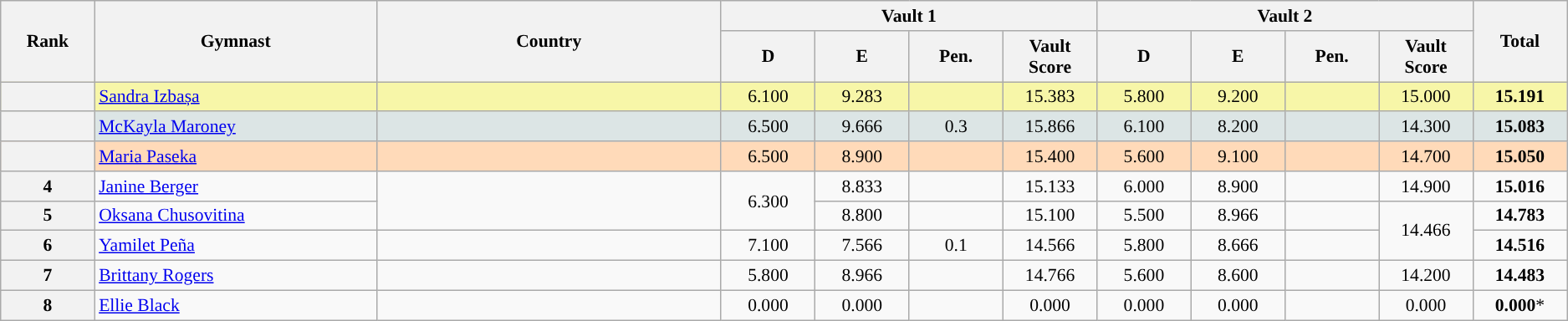<table class="wikitable sortable" style="text-align:center; font-size:90%;">
<tr>
<th rowspan="2" width="6%">Rank</th>
<th rowspan="2" width="18%">Gymnast</th>
<th rowspan="2" width="22%">Country</th>
<th colspan="4" width="24%">Vault 1</th>
<th colspan="4" width="24%">Vault 2</th>
<th rowspan="2" width="6%">Total</th>
</tr>
<tr>
<th width="6%">D</th>
<th width="6%">E</th>
<th class="unsortable" width="6%">Pen.</th>
<th width="6%">Vault Score</th>
<th width="6%">D</th>
<th width="6%">E</th>
<th class="unsortable" width="6%">Pen.</th>
<th width="6%">Vault Score</th>
</tr>
<tr style="background:#F7F6A8;">
<th></th>
<td align="left"><a href='#'>Sandra Izbașa</a></td>
<td align="left"></td>
<td>6.100</td>
<td>9.283</td>
<td></td>
<td>15.383</td>
<td>5.800</td>
<td>9.200</td>
<td></td>
<td>15.000</td>
<td><strong>15.191</strong></td>
</tr>
<tr style="background:#DCE5E5;">
<th></th>
<td align="left"><a href='#'>McKayla Maroney</a></td>
<td align="left"></td>
<td>6.500</td>
<td>9.666</td>
<td>0.3</td>
<td>15.866</td>
<td>6.100</td>
<td>8.200</td>
<td></td>
<td>14.300</td>
<td><strong>15.083</strong></td>
</tr>
<tr style="background:#FFDAB9;">
<th></th>
<td align="left"><a href='#'>Maria Paseka</a></td>
<td align="left"></td>
<td>6.500</td>
<td>8.900</td>
<td></td>
<td>15.400</td>
<td>5.600</td>
<td>9.100</td>
<td></td>
<td>14.700</td>
<td><strong>15.050</strong></td>
</tr>
<tr>
<th>4</th>
<td align="left"><a href='#'>Janine Berger</a></td>
<td align="left" rowspan="2"></td>
<td rowspan="2">6.300</td>
<td>8.833</td>
<td></td>
<td>15.133</td>
<td>6.000</td>
<td>8.900</td>
<td></td>
<td>14.900</td>
<td><strong>15.016</strong></td>
</tr>
<tr>
<th>5</th>
<td align="left"><a href='#'>Oksana Chusovitina</a></td>
<td>8.800</td>
<td></td>
<td>15.100</td>
<td>5.500</td>
<td>8.966</td>
<td></td>
<td rowspan="2'">14.466</td>
<td><strong>14.783</strong></td>
</tr>
<tr>
<th>6</th>
<td align="left"><a href='#'>Yamilet Peña</a></td>
<td align="left"></td>
<td>7.100</td>
<td>7.566</td>
<td>0.1</td>
<td>14.566</td>
<td>5.800</td>
<td>8.666</td>
<td></td>
<td><strong>14.516</strong></td>
</tr>
<tr>
<th>7</th>
<td align="left"><a href='#'>Brittany Rogers</a></td>
<td align="left"></td>
<td>5.800</td>
<td>8.966</td>
<td></td>
<td>14.766</td>
<td>5.600</td>
<td>8.600</td>
<td></td>
<td>14.200</td>
<td><strong>14.483</strong></td>
</tr>
<tr>
<th>8</th>
<td align="left"><a href='#'>Ellie Black</a></td>
<td align="left"></td>
<td>0.000</td>
<td>0.000</td>
<td></td>
<td>0.000</td>
<td>0.000</td>
<td>0.000</td>
<td></td>
<td>0.000</td>
<td><strong>0.000</strong>*</td>
</tr>
</table>
